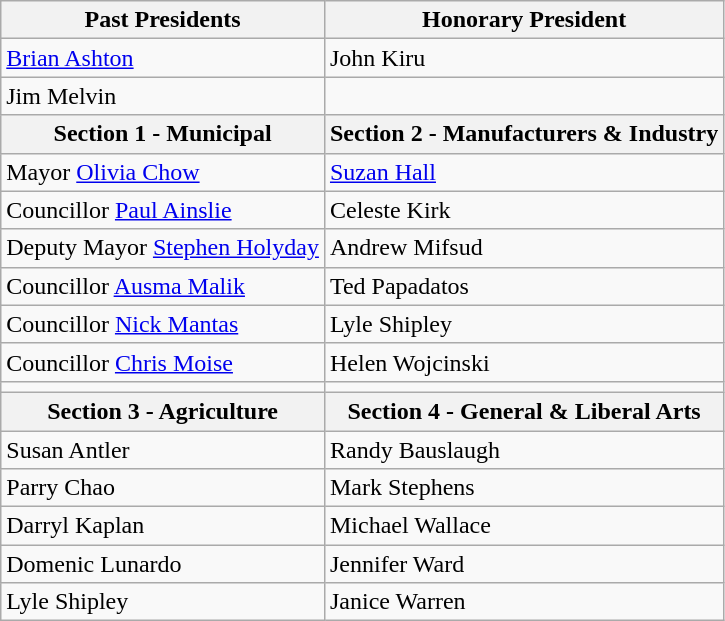<table class="wikitable">
<tr>
<th>Past Presidents</th>
<th>Honorary President</th>
</tr>
<tr>
<td><a href='#'>Brian Ashton</a></td>
<td>John Kiru</td>
</tr>
<tr>
<td>Jim Melvin</td>
</tr>
<tr>
<th>Section 1 - Municipal</th>
<th>Section 2 - Manufacturers & Industry</th>
</tr>
<tr>
<td>Mayor <a href='#'>Olivia Chow</a></td>
<td><a href='#'>Suzan Hall</a></td>
</tr>
<tr>
<td>Councillor <a href='#'>Paul Ainslie</a></td>
<td>Celeste Kirk</td>
</tr>
<tr>
<td>Deputy Mayor <a href='#'>Stephen Holyday</a></td>
<td>Andrew Mifsud</td>
</tr>
<tr>
<td>Councillor <a href='#'>Ausma Malik</a></td>
<td>Ted Papadatos</td>
</tr>
<tr>
<td>Councillor <a href='#'>Nick Mantas</a></td>
<td>Lyle Shipley</td>
</tr>
<tr>
<td>Councillor <a href='#'>Chris Moise</a></td>
<td>Helen Wojcinski</td>
</tr>
<tr>
<td></td>
</tr>
<tr>
<th>Section 3 - Agriculture</th>
<th>Section 4 - General & Liberal Arts</th>
</tr>
<tr>
<td>Susan Antler</td>
<td>Randy Bauslaugh</td>
</tr>
<tr>
<td>Parry Chao</td>
<td>Mark Stephens</td>
</tr>
<tr>
<td>Darryl Kaplan</td>
<td>Michael Wallace</td>
</tr>
<tr>
<td>Domenic Lunardo</td>
<td>Jennifer Ward</td>
</tr>
<tr>
<td>Lyle Shipley</td>
<td>Janice Warren</td>
</tr>
</table>
